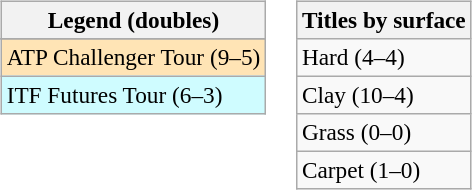<table>
<tr valign=top>
<td><br><table class=wikitable style=font-size:97%>
<tr>
<th>Legend (doubles)</th>
</tr>
<tr bgcolor=e5d1cb>
</tr>
<tr bgcolor=moccasin>
<td>ATP Challenger Tour (9–5)</td>
</tr>
<tr bgcolor=cffcff>
<td>ITF Futures Tour (6–3)</td>
</tr>
</table>
</td>
<td><br><table class=wikitable style=font-size:97%>
<tr>
<th>Titles by surface</th>
</tr>
<tr>
<td>Hard (4–4)</td>
</tr>
<tr>
<td>Clay (10–4)</td>
</tr>
<tr>
<td>Grass (0–0)</td>
</tr>
<tr>
<td>Carpet (1–0)</td>
</tr>
</table>
</td>
</tr>
</table>
